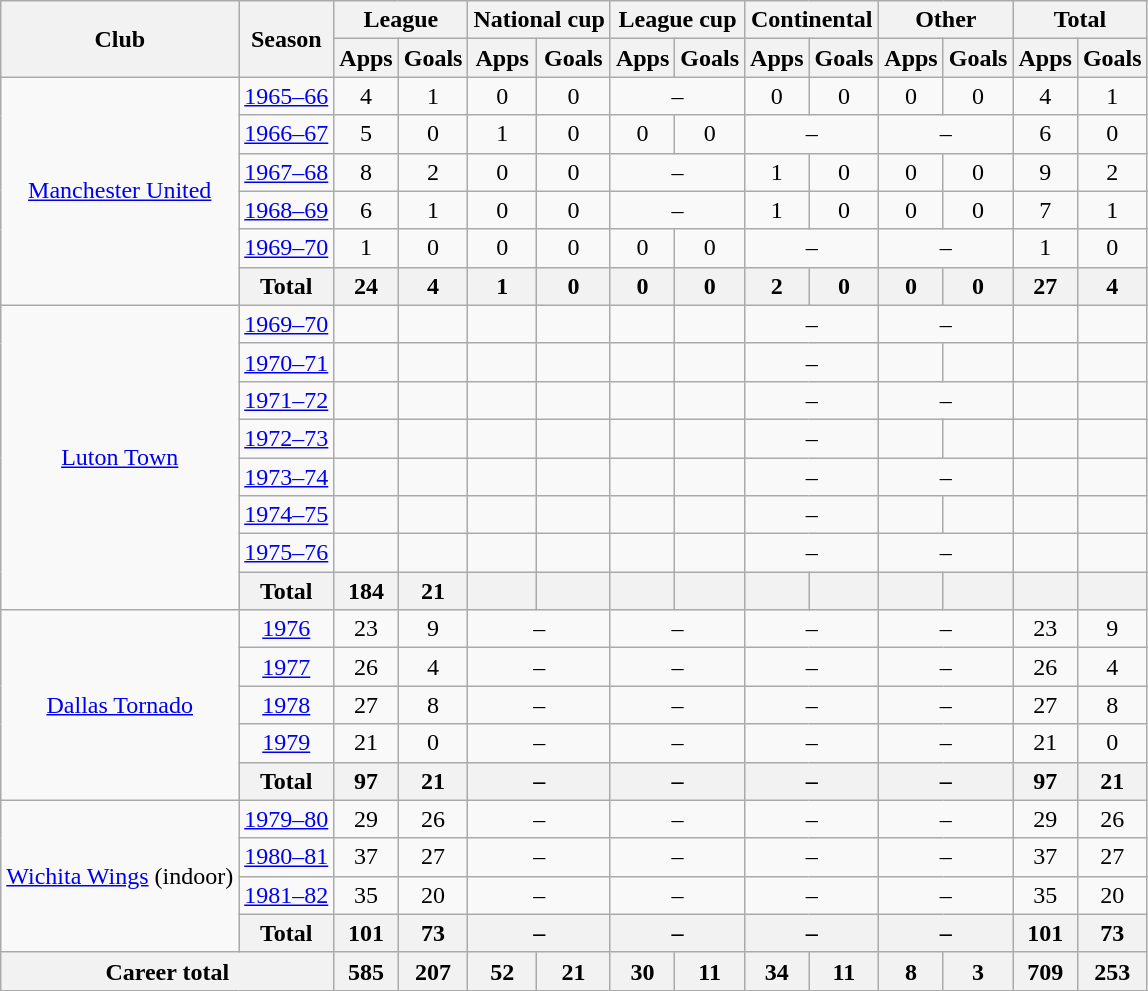<table class="wikitable" style="text-align:center">
<tr>
<th rowspan="2">Club</th>
<th rowspan="2">Season</th>
<th colspan="2">League</th>
<th colspan="2">National cup</th>
<th colspan="2">League cup</th>
<th colspan="2">Continental</th>
<th colspan="2">Other</th>
<th colspan="2">Total</th>
</tr>
<tr>
<th>Apps</th>
<th>Goals</th>
<th>Apps</th>
<th>Goals</th>
<th>Apps</th>
<th>Goals</th>
<th>Apps</th>
<th>Goals</th>
<th>Apps</th>
<th>Goals</th>
<th>Apps</th>
<th>Goals</th>
</tr>
<tr>
<td rowspan="6"><a href='#'>Manchester United</a></td>
<td><a href='#'>1965–66</a></td>
<td>4</td>
<td>1</td>
<td>0</td>
<td>0</td>
<td colspan="2">–</td>
<td>0</td>
<td>0</td>
<td>0</td>
<td>0</td>
<td>4</td>
<td>1</td>
</tr>
<tr>
<td><a href='#'>1966–67</a></td>
<td>5</td>
<td>0</td>
<td>1</td>
<td>0</td>
<td>0</td>
<td>0</td>
<td colspan="2">–</td>
<td colspan="2">–</td>
<td>6</td>
<td>0</td>
</tr>
<tr>
<td><a href='#'>1967–68</a></td>
<td>8</td>
<td>2</td>
<td>0</td>
<td>0</td>
<td colspan="2">–</td>
<td>1</td>
<td>0</td>
<td>0</td>
<td>0</td>
<td>9</td>
<td>2</td>
</tr>
<tr>
<td><a href='#'>1968–69</a></td>
<td>6</td>
<td>1</td>
<td>0</td>
<td>0</td>
<td colspan="2">–</td>
<td>1</td>
<td>0</td>
<td>0</td>
<td>0</td>
<td>7</td>
<td>1</td>
</tr>
<tr>
<td><a href='#'>1969–70</a></td>
<td>1</td>
<td>0</td>
<td>0</td>
<td>0</td>
<td>0</td>
<td>0</td>
<td colspan="2">–</td>
<td colspan="2">–</td>
<td>1</td>
<td>0</td>
</tr>
<tr>
<th>Total</th>
<th>24</th>
<th>4</th>
<th>1</th>
<th>0</th>
<th>0</th>
<th>0</th>
<th>2</th>
<th>0</th>
<th>0</th>
<th>0</th>
<th>27</th>
<th>4</th>
</tr>
<tr>
<td rowspan="8"><a href='#'>Luton Town</a></td>
<td><a href='#'>1969–70</a></td>
<td></td>
<td></td>
<td></td>
<td></td>
<td></td>
<td></td>
<td colspan="2">–</td>
<td colspan="2">–</td>
<td></td>
<td></td>
</tr>
<tr>
<td><a href='#'>1970–71</a></td>
<td></td>
<td></td>
<td></td>
<td></td>
<td></td>
<td></td>
<td colspan="2">–</td>
<td></td>
<td></td>
<td></td>
<td></td>
</tr>
<tr>
<td><a href='#'>1971–72</a></td>
<td></td>
<td></td>
<td></td>
<td></td>
<td></td>
<td></td>
<td colspan="2">–</td>
<td colspan="2">–</td>
<td></td>
<td></td>
</tr>
<tr>
<td><a href='#'>1972–73</a></td>
<td></td>
<td></td>
<td></td>
<td></td>
<td></td>
<td></td>
<td colspan="2">–</td>
<td></td>
<td></td>
<td></td>
<td></td>
</tr>
<tr>
<td><a href='#'>1973–74</a></td>
<td></td>
<td></td>
<td></td>
<td></td>
<td></td>
<td></td>
<td colspan="2">–</td>
<td colspan="2">–</td>
<td></td>
<td></td>
</tr>
<tr>
<td><a href='#'>1974–75</a></td>
<td></td>
<td></td>
<td></td>
<td></td>
<td></td>
<td></td>
<td colspan="2">–</td>
<td></td>
<td></td>
<td></td>
<td></td>
</tr>
<tr>
<td><a href='#'>1975–76</a></td>
<td></td>
<td></td>
<td></td>
<td></td>
<td></td>
<td></td>
<td colspan="2">–</td>
<td colspan="2">–</td>
<td></td>
<td></td>
</tr>
<tr>
<th>Total</th>
<th>184</th>
<th>21</th>
<th></th>
<th></th>
<th></th>
<th></th>
<th></th>
<th></th>
<th></th>
<th></th>
<th></th>
<th></th>
</tr>
<tr>
<td rowspan="5"><a href='#'>Dallas Tornado</a></td>
<td><a href='#'>1976</a></td>
<td>23</td>
<td>9</td>
<td colspan="2">–</td>
<td colspan="2">–</td>
<td colspan="2">–</td>
<td colspan="2">–</td>
<td>23</td>
<td>9</td>
</tr>
<tr>
<td><a href='#'>1977</a></td>
<td>26</td>
<td>4</td>
<td colspan="2">–</td>
<td colspan="2">–</td>
<td colspan="2">–</td>
<td colspan="2">–</td>
<td>26</td>
<td>4</td>
</tr>
<tr>
<td><a href='#'>1978</a></td>
<td>27</td>
<td>8</td>
<td colspan="2">–</td>
<td colspan="2">–</td>
<td colspan="2">–</td>
<td colspan="2">–</td>
<td>27</td>
<td>8</td>
</tr>
<tr>
<td><a href='#'>1979</a></td>
<td>21</td>
<td>0</td>
<td colspan="2">–</td>
<td colspan="2">–</td>
<td colspan="2">–</td>
<td colspan="2">–</td>
<td>21</td>
<td>0</td>
</tr>
<tr>
<th>Total</th>
<th>97</th>
<th>21</th>
<th colspan="2">–</th>
<th colspan="2">–</th>
<th colspan="2">–</th>
<th colspan="2">–</th>
<th>97</th>
<th>21</th>
</tr>
<tr>
<td rowspan="4"><a href='#'>Wichita Wings</a> (indoor)</td>
<td><a href='#'>1979–80</a></td>
<td>29</td>
<td>26</td>
<td colspan="2">–</td>
<td colspan="2">–</td>
<td colspan="2">–</td>
<td colspan="2">–</td>
<td>29</td>
<td>26</td>
</tr>
<tr>
<td><a href='#'>1980–81</a></td>
<td>37</td>
<td>27</td>
<td colspan="2">–</td>
<td colspan="2">–</td>
<td colspan="2">–</td>
<td colspan="2">–</td>
<td>37</td>
<td>27</td>
</tr>
<tr>
<td><a href='#'>1981–82</a></td>
<td>35</td>
<td>20</td>
<td colspan="2">–</td>
<td colspan="2">–</td>
<td colspan="2">–</td>
<td colspan="2">–</td>
<td>35</td>
<td>20</td>
</tr>
<tr>
<th>Total</th>
<th>101</th>
<th>73</th>
<th colspan="2">–</th>
<th colspan="2">–</th>
<th colspan="2">–</th>
<th colspan="2">–</th>
<th>101</th>
<th>73</th>
</tr>
<tr>
<th colspan="2">Career total</th>
<th>585</th>
<th>207</th>
<th>52</th>
<th>21</th>
<th>30</th>
<th>11</th>
<th>34</th>
<th>11</th>
<th>8</th>
<th>3</th>
<th>709</th>
<th>253</th>
</tr>
</table>
